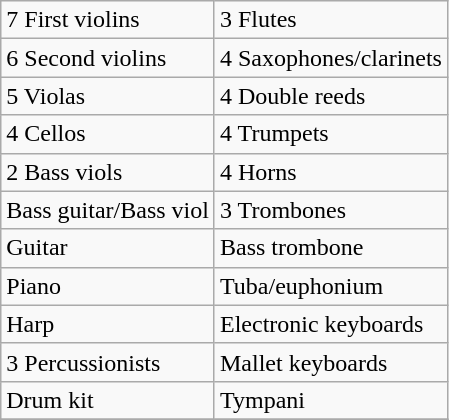<table class="wikitable">
<tr>
<td>7 First violins</td>
<td>3 Flutes</td>
</tr>
<tr>
<td>6 Second violins</td>
<td>4 Saxophones/clarinets</td>
</tr>
<tr>
<td>5 Violas</td>
<td>4 Double reeds</td>
</tr>
<tr>
<td>4 Cellos</td>
<td>4 Trumpets</td>
</tr>
<tr>
<td>2 Bass viols</td>
<td>4 Horns</td>
</tr>
<tr>
<td>Bass guitar/Bass viol</td>
<td>3 Trombones</td>
</tr>
<tr>
<td>Guitar</td>
<td>Bass trombone</td>
</tr>
<tr>
<td>Piano</td>
<td>Tuba/euphonium</td>
</tr>
<tr>
<td>Harp</td>
<td>Electronic keyboards</td>
</tr>
<tr>
<td>3 Percussionists</td>
<td>Mallet keyboards</td>
</tr>
<tr>
<td>Drum kit</td>
<td>Tympani</td>
</tr>
<tr>
</tr>
</table>
